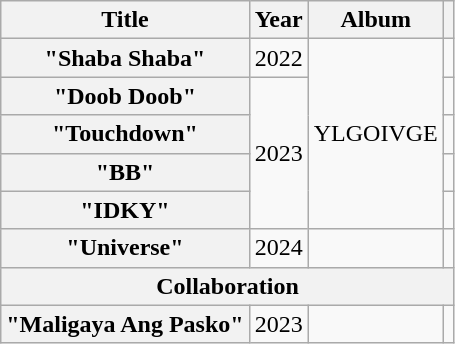<table class="wikitable plainrowheaders" style="text-align:center;">
<tr>
<th scope="col" rowspan="1">Title</th>
<th scope="col" rowspan="1">Year</th>
<th scope="col" rowspan="1">Album</th>
<th></th>
</tr>
<tr>
<th scope="row">"Shaba Shaba"</th>
<td>2022</td>
<td rowspan="5">YLGOIVGE</td>
<td></td>
</tr>
<tr>
<th scope="row">"Doob Doob"</th>
<td rowspan="4">2023</td>
<td></td>
</tr>
<tr>
<th scope="row">"Touchdown"</th>
<td></td>
</tr>
<tr>
<th scope="row">"BB"</th>
<td></td>
</tr>
<tr>
<th scope="row">"IDKY"</th>
<td></td>
</tr>
<tr>
<th scope="row">"Universe"</th>
<td>2024</td>
<td></td>
<td></td>
</tr>
<tr>
<th colspan="4">Collaboration</th>
</tr>
<tr>
<th>"Maligaya Ang Pasko"<br></th>
<td>2023</td>
<td></td>
<td></td>
</tr>
</table>
